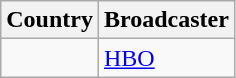<table class="wikitable">
<tr>
<th align=center>Country</th>
<th align=center>Broadcaster</th>
</tr>
<tr>
<td></td>
<td><a href='#'>HBO</a></td>
</tr>
</table>
